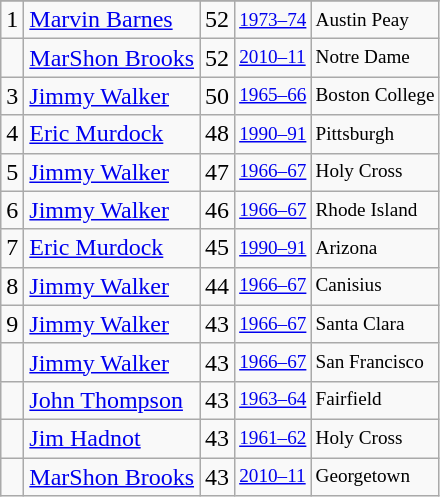<table class="wikitable">
<tr>
</tr>
<tr>
<td>1</td>
<td><a href='#'>Marvin Barnes</a></td>
<td>52</td>
<td style="font-size:80%;"><a href='#'>1973–74</a></td>
<td style="font-size:80%;">Austin Peay</td>
</tr>
<tr>
<td></td>
<td><a href='#'>MarShon Brooks</a></td>
<td>52</td>
<td style="font-size:80%;"><a href='#'>2010–11</a></td>
<td style="font-size:80%;">Notre Dame</td>
</tr>
<tr>
<td>3</td>
<td><a href='#'>Jimmy Walker</a></td>
<td>50</td>
<td style="font-size:80%;"><a href='#'>1965–66</a></td>
<td style="font-size:80%;">Boston College</td>
</tr>
<tr>
<td>4</td>
<td><a href='#'>Eric Murdock</a></td>
<td>48</td>
<td style="font-size:80%;"><a href='#'>1990–91</a></td>
<td style="font-size:80%;">Pittsburgh</td>
</tr>
<tr>
<td>5</td>
<td><a href='#'>Jimmy Walker</a></td>
<td>47</td>
<td style="font-size:80%;"><a href='#'>1966–67</a></td>
<td style="font-size:80%;">Holy Cross</td>
</tr>
<tr>
<td>6</td>
<td><a href='#'>Jimmy Walker</a></td>
<td>46</td>
<td style="font-size:80%;"><a href='#'>1966–67</a></td>
<td style="font-size:80%;">Rhode Island</td>
</tr>
<tr>
<td>7</td>
<td><a href='#'>Eric Murdock</a></td>
<td>45</td>
<td style="font-size:80%;"><a href='#'>1990–91</a></td>
<td style="font-size:80%;">Arizona</td>
</tr>
<tr>
<td>8</td>
<td><a href='#'>Jimmy Walker</a></td>
<td>44</td>
<td style="font-size:80%;"><a href='#'>1966–67</a></td>
<td style="font-size:80%;">Canisius</td>
</tr>
<tr>
<td>9</td>
<td><a href='#'>Jimmy Walker</a></td>
<td>43</td>
<td style="font-size:80%;"><a href='#'>1966–67</a></td>
<td style="font-size:80%;">Santa Clara</td>
</tr>
<tr>
<td></td>
<td><a href='#'>Jimmy Walker</a></td>
<td>43</td>
<td style="font-size:80%;"><a href='#'>1966–67</a></td>
<td style="font-size:80%;">San Francisco</td>
</tr>
<tr>
<td></td>
<td><a href='#'>John Thompson</a></td>
<td>43</td>
<td style="font-size:80%;"><a href='#'>1963–64</a></td>
<td style="font-size:80%;">Fairfield</td>
</tr>
<tr>
<td></td>
<td><a href='#'>Jim Hadnot</a></td>
<td>43</td>
<td style="font-size:80%;"><a href='#'>1961–62</a></td>
<td style="font-size:80%;">Holy Cross</td>
</tr>
<tr>
<td></td>
<td><a href='#'>MarShon Brooks</a></td>
<td>43</td>
<td style="font-size:80%;"><a href='#'>2010–11</a></td>
<td style="font-size:80%;">Georgetown</td>
</tr>
</table>
